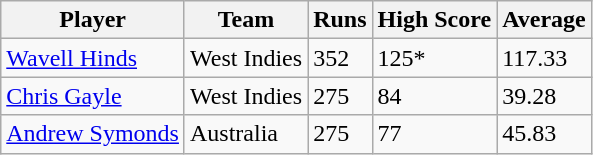<table class="wikitable">
<tr>
<th>Player</th>
<th>Team</th>
<th>Runs</th>
<th>High Score</th>
<th>Average</th>
</tr>
<tr>
<td><a href='#'>Wavell Hinds</a></td>
<td>West Indies</td>
<td>352</td>
<td>125*</td>
<td>117.33</td>
</tr>
<tr>
<td><a href='#'>Chris Gayle</a></td>
<td>West Indies</td>
<td>275</td>
<td>84</td>
<td>39.28</td>
</tr>
<tr>
<td><a href='#'>Andrew Symonds</a></td>
<td>Australia</td>
<td>275</td>
<td>77</td>
<td>45.83</td>
</tr>
</table>
